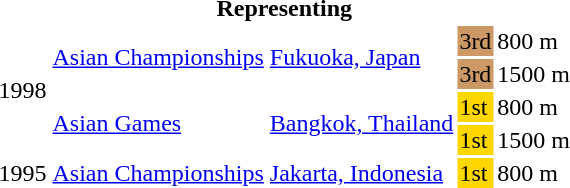<table>
<tr>
<th colspan="5">Representing </th>
</tr>
<tr>
<td rowspan=4>1998</td>
<td rowspan=2><a href='#'>Asian Championships</a></td>
<td rowspan=2><a href='#'>Fukuoka, Japan</a></td>
<td bgcolor=cc9966>3rd</td>
<td>800 m</td>
</tr>
<tr>
<td bgcolor=cc9966>3rd</td>
<td>1500 m</td>
</tr>
<tr>
<td rowspan=2><a href='#'>Asian Games</a></td>
<td rowspan=2><a href='#'>Bangkok, Thailand</a></td>
<td bgcolor=gold>1st</td>
<td>800 m</td>
</tr>
<tr>
<td bgcolor=gold>1st</td>
<td>1500 m</td>
</tr>
<tr>
<td rowspan=1>1995</td>
<td rowspan=1><a href='#'>Asian Championships</a></td>
<td bgcolore=gold><a href='#'>Jakarta, Indonesia</a></td>
<td bgcolor=gold>1st</td>
<td>800 m</td>
</tr>
</table>
